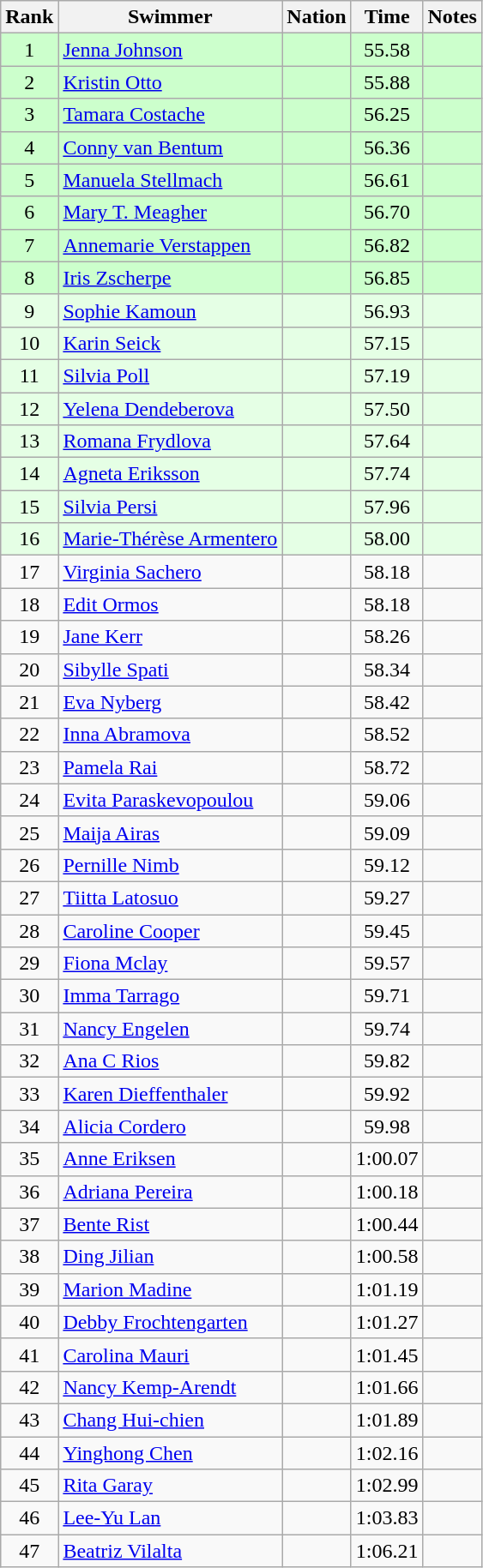<table class="wikitable sortable" style="text-align:center">
<tr>
<th>Rank</th>
<th>Swimmer</th>
<th>Nation</th>
<th>Time</th>
<th>Notes</th>
</tr>
<tr bgcolor=ccffcc>
<td>1</td>
<td align=left><a href='#'>Jenna Johnson</a></td>
<td align=left></td>
<td>55.58</td>
<td></td>
</tr>
<tr bgcolor=ccffcc>
<td>2</td>
<td align=left><a href='#'>Kristin Otto</a></td>
<td align=left></td>
<td>55.88</td>
<td></td>
</tr>
<tr bgcolor=ccffcc>
<td>3</td>
<td align=left><a href='#'>Tamara Costache</a></td>
<td align=left></td>
<td>56.25</td>
<td></td>
</tr>
<tr bgcolor=ccffcc>
<td>4</td>
<td align=left><a href='#'>Conny van Bentum</a></td>
<td align=left></td>
<td>56.36</td>
<td></td>
</tr>
<tr bgcolor=ccffcc>
<td>5</td>
<td align=left><a href='#'>Manuela Stellmach</a></td>
<td align=left></td>
<td>56.61</td>
<td></td>
</tr>
<tr bgcolor=ccffcc>
<td>6</td>
<td align=left><a href='#'>Mary T. Meagher</a></td>
<td align=left></td>
<td>56.70</td>
<td></td>
</tr>
<tr bgcolor=ccffcc>
<td>7</td>
<td align=left><a href='#'>Annemarie Verstappen</a></td>
<td align=left></td>
<td>56.82</td>
<td></td>
</tr>
<tr bgcolor=ccffcc>
<td>8</td>
<td align=left><a href='#'>Iris Zscherpe</a></td>
<td align=left></td>
<td>56.85</td>
<td></td>
</tr>
<tr bgcolor=e5ffe5>
<td>9</td>
<td align=left><a href='#'>Sophie Kamoun</a></td>
<td align=left></td>
<td>56.93</td>
<td></td>
</tr>
<tr bgcolor=e5ffe5>
<td>10</td>
<td align=left><a href='#'>Karin Seick</a></td>
<td align=left></td>
<td>57.15</td>
<td></td>
</tr>
<tr bgcolor=e5ffe5>
<td>11</td>
<td align=left><a href='#'>Silvia Poll</a></td>
<td align=left></td>
<td>57.19</td>
<td></td>
</tr>
<tr bgcolor=e5ffe5>
<td>12</td>
<td align=left><a href='#'>Yelena Dendeberova</a></td>
<td align=left></td>
<td>57.50</td>
<td></td>
</tr>
<tr bgcolor=e5ffe5>
<td>13</td>
<td align=left><a href='#'>Romana Frydlova</a></td>
<td align=left></td>
<td>57.64</td>
<td></td>
</tr>
<tr bgcolor=e5ffe5>
<td>14</td>
<td align=left><a href='#'>Agneta Eriksson</a></td>
<td align=left></td>
<td>57.74</td>
<td></td>
</tr>
<tr bgcolor=e5ffe5>
<td>15</td>
<td align=left><a href='#'>Silvia Persi</a></td>
<td align=left></td>
<td>57.96</td>
<td></td>
</tr>
<tr bgcolor=e5ffe5>
<td>16</td>
<td align=left><a href='#'>Marie-Thérèse Armentero</a></td>
<td align=left></td>
<td>58.00</td>
<td></td>
</tr>
<tr>
<td>17</td>
<td align=left><a href='#'>Virginia Sachero</a></td>
<td align=left></td>
<td>58.18</td>
<td></td>
</tr>
<tr>
<td>18</td>
<td align=left><a href='#'>Edit Ormos</a></td>
<td align=left></td>
<td>58.18</td>
<td></td>
</tr>
<tr>
<td>19</td>
<td align=left><a href='#'>Jane Kerr</a></td>
<td align=left></td>
<td>58.26</td>
<td></td>
</tr>
<tr>
<td>20</td>
<td align=left><a href='#'>Sibylle Spati</a></td>
<td align=left></td>
<td>58.34</td>
<td></td>
</tr>
<tr>
<td>21</td>
<td align=left><a href='#'>Eva Nyberg</a></td>
<td align=left></td>
<td>58.42</td>
<td></td>
</tr>
<tr>
<td>22</td>
<td align=left><a href='#'>Inna Abramova</a></td>
<td align=left></td>
<td>58.52</td>
<td></td>
</tr>
<tr>
<td>23</td>
<td align=left><a href='#'>Pamela Rai</a></td>
<td align=left></td>
<td>58.72</td>
<td></td>
</tr>
<tr>
<td>24</td>
<td align=left><a href='#'>Evita Paraskevopoulou</a></td>
<td align=left></td>
<td>59.06</td>
<td></td>
</tr>
<tr>
<td>25</td>
<td align=left><a href='#'>Maija Airas</a></td>
<td align=left></td>
<td>59.09</td>
<td></td>
</tr>
<tr>
<td>26</td>
<td align=left><a href='#'>Pernille Nimb</a></td>
<td align=left></td>
<td>59.12</td>
<td></td>
</tr>
<tr>
<td>27</td>
<td align=left><a href='#'>Tiitta Latosuo</a></td>
<td align=left></td>
<td>59.27</td>
<td></td>
</tr>
<tr>
<td>28</td>
<td align=left><a href='#'>Caroline Cooper</a></td>
<td align=left></td>
<td>59.45</td>
<td></td>
</tr>
<tr>
<td>29</td>
<td align=left><a href='#'>Fiona Mclay</a></td>
<td align=left></td>
<td>59.57</td>
<td></td>
</tr>
<tr>
<td>30</td>
<td align=left><a href='#'>Imma Tarrago</a></td>
<td align=left></td>
<td>59.71</td>
<td></td>
</tr>
<tr>
<td>31</td>
<td align=left><a href='#'>Nancy Engelen</a></td>
<td align=left></td>
<td>59.74</td>
<td></td>
</tr>
<tr>
<td>32</td>
<td align=left><a href='#'>Ana C Rios</a></td>
<td align=left></td>
<td>59.82</td>
<td></td>
</tr>
<tr>
<td>33</td>
<td align=left><a href='#'>Karen Dieffenthaler</a></td>
<td align=left></td>
<td>59.92</td>
<td></td>
</tr>
<tr>
<td>34</td>
<td align=left><a href='#'>Alicia Cordero</a></td>
<td align=left></td>
<td>59.98</td>
<td></td>
</tr>
<tr>
<td>35</td>
<td align=left><a href='#'>Anne Eriksen</a></td>
<td align=left></td>
<td>1:00.07</td>
<td></td>
</tr>
<tr>
<td>36</td>
<td align=left><a href='#'>Adriana Pereira</a></td>
<td align=left></td>
<td>1:00.18</td>
<td></td>
</tr>
<tr>
<td>37</td>
<td align=left><a href='#'>Bente Rist</a></td>
<td align=left></td>
<td>1:00.44</td>
<td></td>
</tr>
<tr>
<td>38</td>
<td align=left><a href='#'>Ding Jilian</a></td>
<td align=left></td>
<td>1:00.58</td>
<td></td>
</tr>
<tr>
<td>39</td>
<td align=left><a href='#'>Marion Madine</a></td>
<td align=left></td>
<td>1:01.19</td>
<td></td>
</tr>
<tr>
<td>40</td>
<td align=left><a href='#'>Debby Frochtengarten</a></td>
<td align=left></td>
<td>1:01.27</td>
<td></td>
</tr>
<tr>
<td>41</td>
<td align=left><a href='#'>Carolina Mauri</a></td>
<td align=left></td>
<td>1:01.45</td>
<td></td>
</tr>
<tr>
<td>42</td>
<td align=left><a href='#'>Nancy Kemp-Arendt</a></td>
<td align=left></td>
<td>1:01.66</td>
<td></td>
</tr>
<tr>
<td>43</td>
<td align=left><a href='#'>Chang Hui-chien</a></td>
<td align=left></td>
<td>1:01.89</td>
<td></td>
</tr>
<tr>
<td>44</td>
<td align=left><a href='#'>Yinghong Chen</a></td>
<td align=left></td>
<td>1:02.16</td>
<td></td>
</tr>
<tr>
<td>45</td>
<td align=left><a href='#'>Rita Garay</a></td>
<td align=left></td>
<td>1:02.99</td>
<td></td>
</tr>
<tr>
<td>46</td>
<td align=left><a href='#'>Lee-Yu Lan</a></td>
<td align=left></td>
<td>1:03.83</td>
<td></td>
</tr>
<tr>
<td>47</td>
<td align=left><a href='#'>Beatriz Vilalta</a></td>
<td align=left></td>
<td>1:06.21</td>
<td></td>
</tr>
</table>
